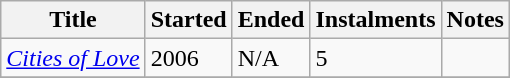<table class="wikitable sortable">
<tr>
<th>Title</th>
<th>Started</th>
<th>Ended</th>
<th>Instalments</th>
<th>Notes</th>
</tr>
<tr>
<td><em><a href='#'>Cities of Love</a></em></td>
<td>2006</td>
<td>N/A</td>
<td>5</td>
<td></td>
</tr>
<tr>
</tr>
</table>
